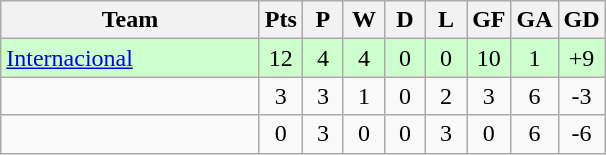<table class="wikitable" style="text-align: center;">
<tr>
<th width="165">Team</th>
<th width="20">Pts</th>
<th width="20">P</th>
<th width="20">W</th>
<th width="20">D</th>
<th width="20">L</th>
<th width="20">GF</th>
<th width="20">GA</th>
<th width="20">GD</th>
</tr>
<tr bgcolor=ccffcc>
<td style="text-align:left;"> <a href='#'>Internacional</a></td>
<td>12</td>
<td>4</td>
<td>4</td>
<td>0</td>
<td>0</td>
<td>10</td>
<td>1</td>
<td>+9</td>
</tr>
<tr>
<td></td>
<td>3</td>
<td>3</td>
<td>1</td>
<td>0</td>
<td>2</td>
<td>3</td>
<td>6</td>
<td>-3</td>
</tr>
<tr>
<td></td>
<td>0</td>
<td>3</td>
<td>0</td>
<td>0</td>
<td>3</td>
<td>0</td>
<td>6</td>
<td>-6</td>
</tr>
</table>
